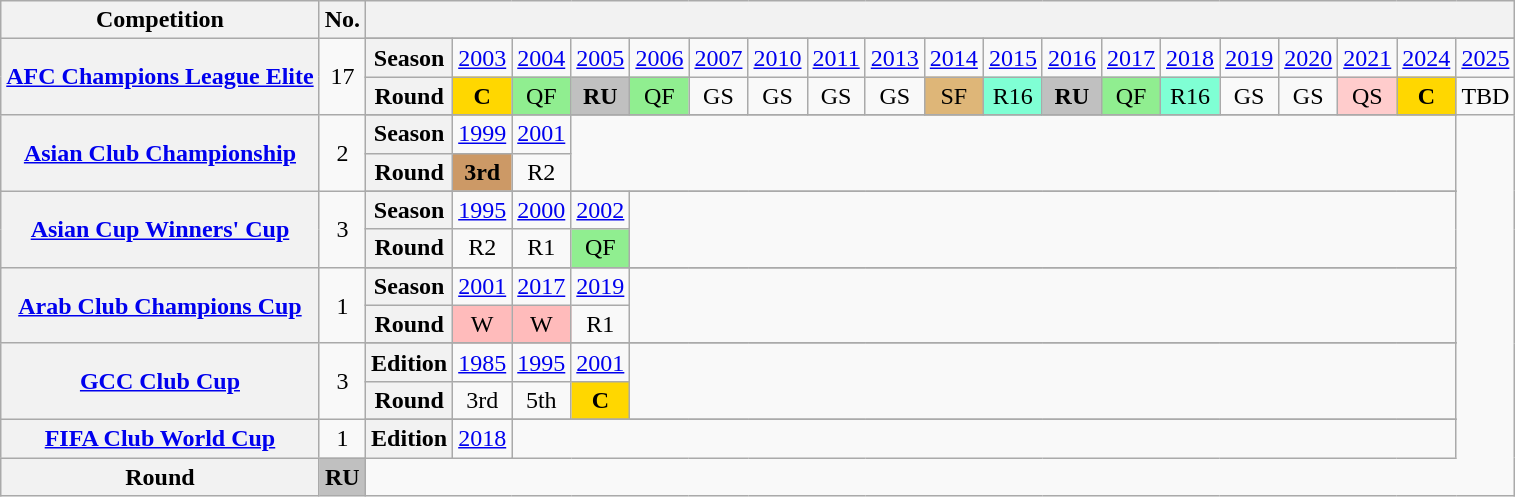<table class="wikitable" style="text-align: center;">
<tr>
<th rowspan="1">Competition</th>
<th rowspan="1">No.</th>
<th colspan="19" rowspan="1"></th>
</tr>
<tr>
<th rowspan="3"><a href='#'>AFC Champions League Elite</a></th>
<td rowspan="3">17</td>
</tr>
<tr>
<th rowspan="1">Season</th>
<td><a href='#'>2003</a></td>
<td><a href='#'>2004</a></td>
<td><a href='#'>2005</a></td>
<td><a href='#'>2006</a></td>
<td><a href='#'>2007</a></td>
<td><a href='#'>2010</a></td>
<td><a href='#'>2011</a></td>
<td><a href='#'>2013</a></td>
<td><a href='#'>2014</a></td>
<td><a href='#'>2015</a></td>
<td><a href='#'>2016</a></td>
<td><a href='#'>2017</a></td>
<td><a href='#'>2018</a></td>
<td><a href='#'>2019</a></td>
<td><a href='#'>2020</a></td>
<td><a href='#'>2021</a></td>
<td><a href='#'>2024</a></td>
<td><a href='#'>2025</a></td>
</tr>
<tr>
<th rowspan="1">Round</th>
<td bgcolor=gold><strong>C</strong></td>
<td bgcolor=#90EE90>QF</td>
<td bgcolor=silver><strong>RU</strong></td>
<td bgcolor=#90EE90>QF</td>
<td>GS</td>
<td>GS</td>
<td>GS</td>
<td>GS</td>
<td bgcolor=#DEB678>SF</td>
<td bgcolor=#7FFFD4>R16</td>
<td bgcolor=silver><strong>RU</strong></td>
<td bgcolor=#90EE90>QF</td>
<td bgcolor=#7FFFD4>R16</td>
<td>GS</td>
<td>GS</td>
<td bgcolor=#FFCCCC>QS</td>
<td bgcolor=gold><strong>C</strong></td>
<td>TBD</td>
</tr>
<tr>
<th rowspan="3"><a href='#'>Asian Club Championship</a></th>
<td rowspan="3">2</td>
</tr>
<tr>
<th rowspan="1">Season</th>
<td><a href='#'>1999</a></td>
<td><a href='#'>2001</a></td>
<td colspan="15" rowspan="2"></td>
</tr>
<tr>
<th rowspan="1">Round</th>
<td bgcolor=cc9966><strong>3rd</strong></td>
<td>R2</td>
</tr>
<tr>
<th rowspan="3"><a href='#'>Asian Cup Winners' Cup</a></th>
<td rowspan="3">3</td>
</tr>
<tr>
<th rowspan="1">Season</th>
<td><a href='#'>1995</a></td>
<td><a href='#'>2000</a></td>
<td><a href='#'>2002</a></td>
<td colspan="14" rowspan="2"></td>
</tr>
<tr>
<th rowspan="1">Round</th>
<td>R2</td>
<td>R1</td>
<td bgcolor=#90EE90>QF</td>
</tr>
<tr>
<th rowspan="3"><a href='#'>Arab Club Champions Cup</a></th>
<td rowspan="3">1</td>
</tr>
<tr>
<th rowspan="1">Season</th>
<td><a href='#'>2001</a></td>
<td><a href='#'>2017</a></td>
<td><a href='#'>2019</a></td>
<td colspan="14" rowspan="2"></td>
</tr>
<tr>
<th rowspan="1">Round</th>
<td bgcolor=#FFBBBB>W</td>
<td bgcolor=#FFBBBB>W</td>
<td>R1</td>
</tr>
<tr>
<th rowspan="3"><a href='#'>GCC Club Cup</a></th>
<td rowspan="3">3</td>
</tr>
<tr>
<th rowspan="1">Edition</th>
<td><a href='#'>1985</a></td>
<td><a href='#'>1995</a></td>
<td><a href='#'>2001</a></td>
<td colspan="14" rowspan="2"></td>
</tr>
<tr>
<th rowspan="1">Round</th>
<td>3rd</td>
<td>5th</td>
<td bgcolor=gold><strong>C </strong></td>
</tr>
<tr>
<th rowspan="3"><a href='#'>FIFA Club World Cup</a></th>
<td rowspan="3">1</td>
</tr>
<tr>
<th rowspan="1">Edition</th>
<td><a href='#'>2018</a></td>
<td colspan="16" rowspan="2"></td>
</tr>
<tr align=center>
</tr>
<tr>
<th rowspan="1">Round</th>
<td bgcolor=silver><strong>RU</strong></td>
</tr>
</table>
